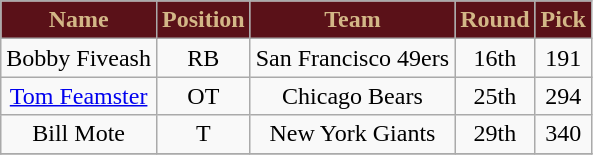<table class="wikitable" style="text-align: center;">
<tr>
<th style="background:#5a1118; color:#d3b787;">Name</th>
<th style="background:#5a1118; color:#d3b787;">Position</th>
<th style="background:#5a1118; color:#d3b787;">Team</th>
<th style="background:#5a1118; color:#d3b787;">Round</th>
<th style="background:#5a1118; color:#d3b787;">Pick</th>
</tr>
<tr>
<td>Bobby Fiveash</td>
<td>RB</td>
<td>San Francisco 49ers</td>
<td>16th</td>
<td>191</td>
</tr>
<tr>
<td><a href='#'>Tom Feamster</a></td>
<td>OT</td>
<td>Chicago Bears</td>
<td>25th</td>
<td>294</td>
</tr>
<tr>
<td>Bill Mote</td>
<td>T</td>
<td>New York Giants</td>
<td>29th</td>
<td>340</td>
</tr>
<tr>
</tr>
</table>
